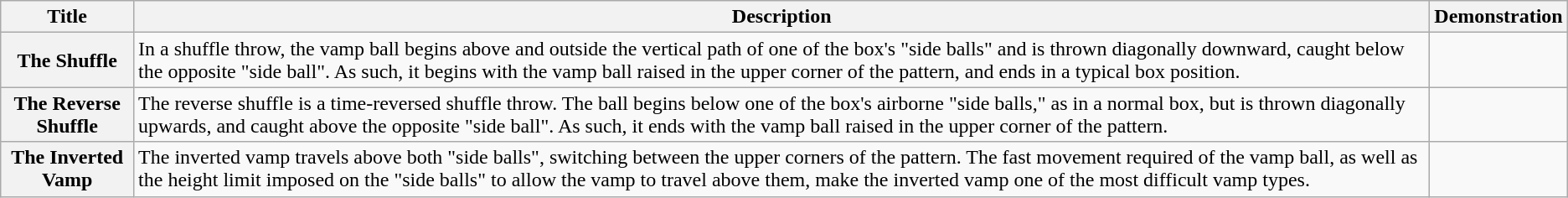<table class="wikitable">
<tr>
<th>Title</th>
<th>Description</th>
<th>Demonstration</th>
</tr>
<tr>
<th>The Shuffle</th>
<td>In a shuffle throw, the vamp ball begins above and outside the vertical path of one of the box's "side balls" and is thrown diagonally downward, caught below the opposite "side ball". As such, it begins with the vamp ball raised in the upper corner of the pattern, and ends in a typical box position.</td>
<td></td>
</tr>
<tr>
<th>The Reverse Shuffle</th>
<td>The reverse shuffle is a time-reversed shuffle throw.  The ball begins below one of the box's airborne "side balls," as in a normal box, but is thrown diagonally upwards, and caught above the opposite "side ball". As such, it ends with the vamp ball raised in the upper corner of the pattern.</td>
<td></td>
</tr>
<tr>
<th>The Inverted Vamp</th>
<td>The inverted vamp travels above both "side balls", switching between the upper corners of the pattern. The fast movement required of the vamp ball, as well as the height limit imposed on the "side balls" to allow the vamp to travel above them, make the inverted vamp one of the most difficult vamp types.</td>
<td></td>
</tr>
</table>
